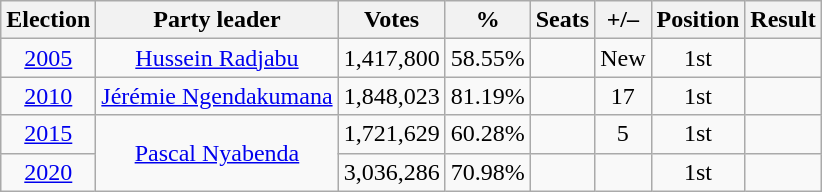<table class=wikitable style=text-align:center>
<tr>
<th>Election</th>
<th>Party leader</th>
<th>Votes</th>
<th>%</th>
<th>Seats</th>
<th>+/–</th>
<th>Position</th>
<th>Result</th>
</tr>
<tr>
<td><a href='#'>2005</a></td>
<td><a href='#'>Hussein Radjabu</a></td>
<td>1,417,800</td>
<td>58.55%</td>
<td></td>
<td>New</td>
<td>1st</td>
<td></td>
</tr>
<tr>
<td><a href='#'>2010</a></td>
<td><a href='#'>Jérémie Ngendakumana</a></td>
<td>1,848,023</td>
<td>81.19%</td>
<td></td>
<td> 17</td>
<td> 1st</td>
<td></td>
</tr>
<tr>
<td><a href='#'>2015</a></td>
<td rowspan="2"><a href='#'>Pascal Nyabenda</a></td>
<td>1,721,629</td>
<td>60.28%</td>
<td></td>
<td> 5</td>
<td> 1st</td>
<td></td>
</tr>
<tr>
<td><a href='#'>2020</a></td>
<td>3,036,286</td>
<td>70.98%</td>
<td></td>
<td></td>
<td> 1st</td>
<td></td>
</tr>
</table>
